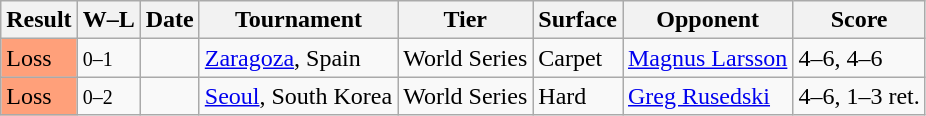<table class="sortable wikitable">
<tr>
<th>Result</th>
<th class=unsortable>W–L</th>
<th>Date</th>
<th>Tournament</th>
<th>Tier</th>
<th>Surface</th>
<th>Opponent</th>
<th class=unsortable>Score</th>
</tr>
<tr>
<td style="background:#ffa07a;">Loss</td>
<td><small>0–1</small></td>
<td><a href='#'></a></td>
<td><a href='#'>Zaragoza</a>, Spain</td>
<td>World Series</td>
<td>Carpet</td>
<td> <a href='#'>Magnus Larsson</a></td>
<td>4–6, 4–6</td>
</tr>
<tr>
<td style="background:#ffa07a;">Loss</td>
<td><small>0–2</small></td>
<td><a href='#'></a></td>
<td><a href='#'>Seoul</a>, South Korea</td>
<td>World Series</td>
<td>Hard</td>
<td> <a href='#'>Greg Rusedski</a></td>
<td>4–6, 1–3 ret.</td>
</tr>
</table>
